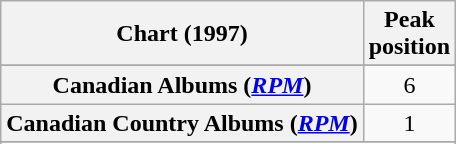<table class="wikitable sortable plainrowheaders" style="text-align:center">
<tr>
<th scope="col">Chart (1997)</th>
<th scope="col">Peak<br>position</th>
</tr>
<tr>
</tr>
<tr>
<th scope="row">Canadian Albums (<em><a href='#'>RPM</a></em>)</th>
<td>6</td>
</tr>
<tr>
<th scope="row">Canadian Country Albums (<em><a href='#'>RPM</a></em>)</th>
<td>1</td>
</tr>
<tr>
</tr>
<tr>
</tr>
<tr>
</tr>
</table>
